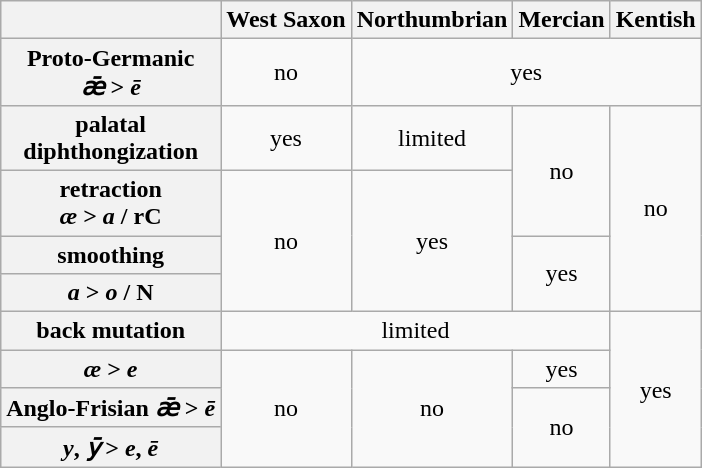<table class="wikitable" style="float: right; text-align: center; margin-left: 1em;">
<tr>
<th></th>
<th>West Saxon</th>
<th>Northumbrian</th>
<th>Mercian</th>
<th>Kentish</th>
</tr>
<tr>
<th>Proto-Germanic<br><em>ǣ</em> > <em>ē</em></th>
<td>no</td>
<td colspan="3">yes</td>
</tr>
<tr>
<th>palatal<br>diphthongization</th>
<td>yes</td>
<td>limited</td>
<td rowspan="2">no</td>
<td rowspan="4">no</td>
</tr>
<tr>
<th>retraction<br><em>æ</em> > <em>a</em> / rC</th>
<td rowspan="3">no</td>
<td rowspan="3">yes</td>
</tr>
<tr>
<th>smoothing</th>
<td rowspan="2">yes</td>
</tr>
<tr>
<th><em>a</em> > <em>o</em> / N</th>
</tr>
<tr>
<th>back mutation</th>
<td colspan="3">limited</td>
<td rowspan="4">yes</td>
</tr>
<tr>
<th><em>æ</em> > <em>e</em></th>
<td rowspan="3">no</td>
<td rowspan="3">no</td>
<td>yes</td>
</tr>
<tr>
<th>Anglo-Frisian <em>ǣ</em> > <em>ē</em></th>
<td rowspan="2">no</td>
</tr>
<tr>
<th><em>y</em>, <em>ȳ</em> > <em>e</em>, <em>ē</em></th>
</tr>
</table>
